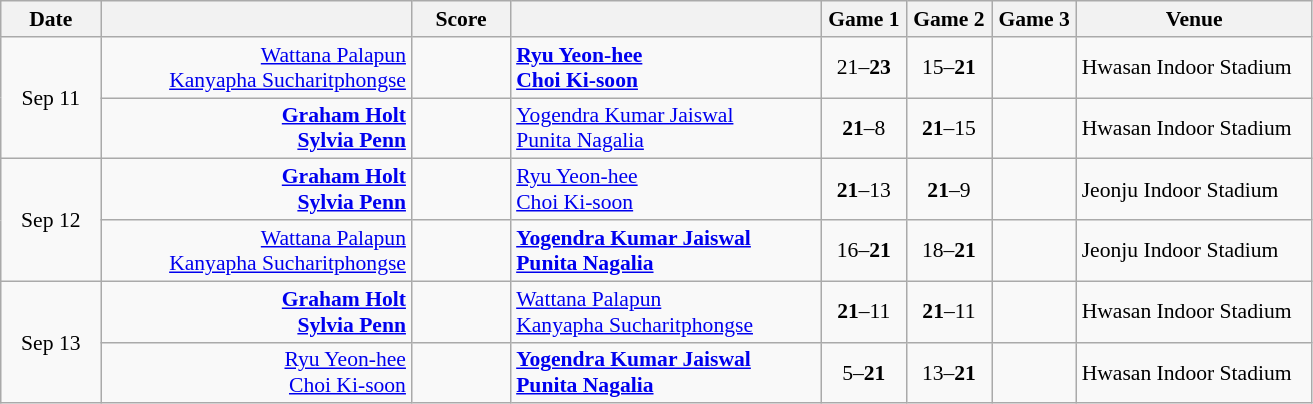<table class="wikitable" style="text-align: center; font-size:90% ">
<tr>
<th width="60">Date</th>
<th align="right" width="200"></th>
<th width="60">Score</th>
<th align="left" width="200"></th>
<th width="50">Game 1</th>
<th width="50">Game 2</th>
<th width="50">Game 3</th>
<th width="150">Venue</th>
</tr>
<tr>
<td rowspan="2">Sep 11</td>
<td align="right"><a href='#'>Wattana Palapun</a> <br><a href='#'>Kanyapha Sucharitphongse</a> </td>
<td align="center"></td>
<td align="left"><strong> <a href='#'>Ryu Yeon-hee</a><br> <a href='#'>Choi Ki-soon</a></strong></td>
<td>21–<strong>23</strong></td>
<td>15–<strong>21</strong></td>
<td></td>
<td align="left">Hwasan Indoor Stadium</td>
</tr>
<tr>
<td align="right"><strong><a href='#'>Graham Holt</a> <br><a href='#'>Sylvia Penn</a> </strong></td>
<td align="center"></td>
<td align="left"> <a href='#'>Yogendra Kumar Jaiswal</a><br> <a href='#'>Punita Nagalia</a></td>
<td><strong>21</strong>–8</td>
<td><strong>21</strong>–15</td>
<td></td>
<td align="left">Hwasan Indoor Stadium</td>
</tr>
<tr>
<td rowspan="2">Sep 12</td>
<td align="right"><strong><a href='#'>Graham Holt</a> <br><a href='#'>Sylvia Penn</a> </strong></td>
<td align="center"></td>
<td align="left"> <a href='#'>Ryu Yeon-hee</a><br> <a href='#'>Choi Ki-soon</a></td>
<td><strong>21</strong>–13</td>
<td><strong>21</strong>–9</td>
<td></td>
<td align="left">Jeonju Indoor Stadium</td>
</tr>
<tr>
<td align="right"><a href='#'>Wattana Palapun</a> <br><a href='#'>Kanyapha Sucharitphongse</a> </td>
<td align="center"></td>
<td align="left"><strong> <a href='#'>Yogendra Kumar Jaiswal</a><br> <a href='#'>Punita Nagalia</a></strong></td>
<td>16–<strong>21</strong></td>
<td>18–<strong>21</strong></td>
<td></td>
<td align="left">Jeonju Indoor Stadium</td>
</tr>
<tr>
<td rowspan="2">Sep 13</td>
<td align="right"><strong><a href='#'>Graham Holt</a> <br><a href='#'>Sylvia Penn</a> </strong></td>
<td align="center"></td>
<td align="left"> <a href='#'>Wattana Palapun</a><br> <a href='#'>Kanyapha Sucharitphongse</a></td>
<td><strong>21</strong>–11</td>
<td><strong>21</strong>–11</td>
<td></td>
<td align="left">Hwasan Indoor Stadium</td>
</tr>
<tr>
<td align="right"><a href='#'>Ryu Yeon-hee</a> <br><a href='#'>Choi Ki-soon</a> </td>
<td align="center"></td>
<td align="left"><strong> <a href='#'>Yogendra Kumar Jaiswal</a><br> <a href='#'>Punita Nagalia</a></strong></td>
<td>5–<strong>21</strong></td>
<td>13–<strong>21</strong></td>
<td></td>
<td align="left">Hwasan Indoor Stadium</td>
</tr>
</table>
